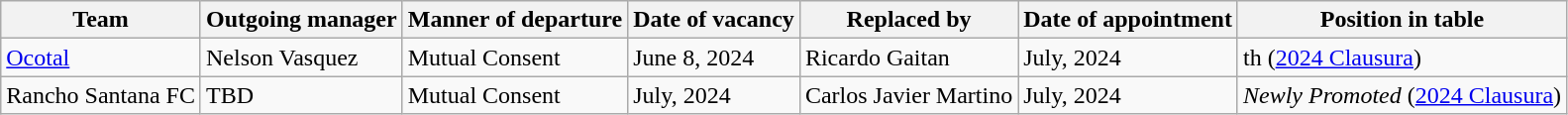<table class="wikitable">
<tr>
<th>Team</th>
<th>Outgoing manager</th>
<th>Manner of departure</th>
<th>Date of vacancy</th>
<th>Replaced by</th>
<th>Date of appointment</th>
<th>Position in table</th>
</tr>
<tr>
<td><a href='#'>Ocotal</a></td>
<td> Nelson Vasquez</td>
<td>Mutual Consent</td>
<td>June 8, 2024</td>
<td> Ricardo Gaitan</td>
<td>July, 2024</td>
<td>th (<a href='#'>2024 Clausura</a>)</td>
</tr>
<tr>
<td>Rancho Santana FC</td>
<td> TBD</td>
<td>Mutual Consent</td>
<td>July, 2024</td>
<td> Carlos Javier Martino</td>
<td>July, 2024</td>
<td><em>Newly Promoted</em> (<a href='#'>2024 Clausura</a>)</td>
</tr>
</table>
